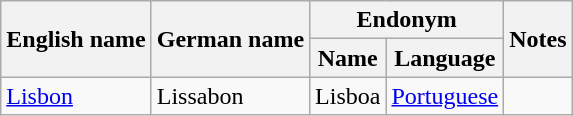<table class="wikitable sortable mw-collapsible">
<tr>
<th rowspan="2">English name</th>
<th rowspan="2">German name</th>
<th colspan="2">Endonym</th>
<th rowspan="2">Notes</th>
</tr>
<tr>
<th>Name</th>
<th>Language</th>
</tr>
<tr>
<td><a href='#'>Lisbon</a></td>
<td>Lissabon</td>
<td>Lisboa</td>
<td><a href='#'>Portuguese</a></td>
<td></td>
</tr>
</table>
